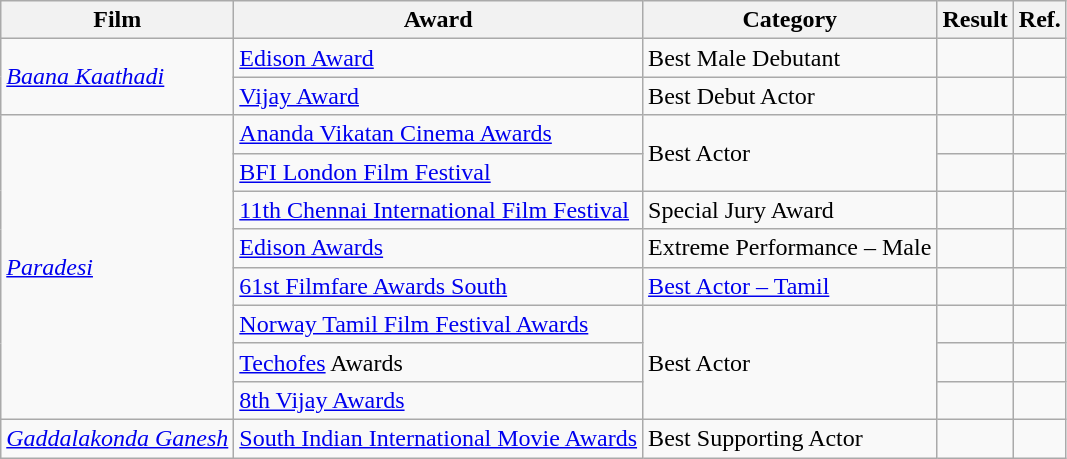<table class="wikitable sortable" class="wikitable">
<tr>
<th>Film</th>
<th>Award</th>
<th>Category</th>
<th>Result</th>
<th>Ref.</th>
</tr>
<tr>
<td rowspan=2><em><a href='#'>Baana Kaathadi</a></em></td>
<td><a href='#'>Edison Award</a></td>
<td>Best Male Debutant</td>
<td></td>
<td></td>
</tr>
<tr>
<td><a href='#'>Vijay Award</a></td>
<td>Best Debut Actor</td>
<td></td>
<td></td>
</tr>
<tr>
<td rowspan=8><em><a href='#'>Paradesi</a></em></td>
<td><a href='#'>Ananda Vikatan Cinema Awards</a></td>
<td rowspan="2">Best Actor</td>
<td></td>
<td><br></td>
</tr>
<tr>
<td><a href='#'>BFI London Film Festival</a></td>
<td></td>
<td></td>
</tr>
<tr>
<td><a href='#'>11th Chennai International Film Festival</a></td>
<td>Special Jury Award</td>
<td></td>
<td></td>
</tr>
<tr>
<td><a href='#'>Edison Awards</a></td>
<td>Extreme Performance – Male</td>
<td></td>
<td></td>
</tr>
<tr>
<td><a href='#'>61st Filmfare Awards South</a></td>
<td><a href='#'>Best Actor – Tamil</a></td>
<td></td>
<td></td>
</tr>
<tr>
<td><a href='#'>Norway Tamil Film Festival Awards</a></td>
<td rowspan="3">Best Actor</td>
<td></td>
<td></td>
</tr>
<tr>
<td><a href='#'>Techofes</a> Awards</td>
<td></td>
<td></td>
</tr>
<tr>
<td><a href='#'>8th Vijay Awards</a></td>
<td></td>
<td><br></td>
</tr>
<tr>
<td rowspan=1><em><a href='#'>Gaddalakonda Ganesh</a></em></td>
<td><a href='#'>South Indian International Movie Awards</a></td>
<td>Best Supporting Actor</td>
<td></td>
<td></td>
</tr>
</table>
